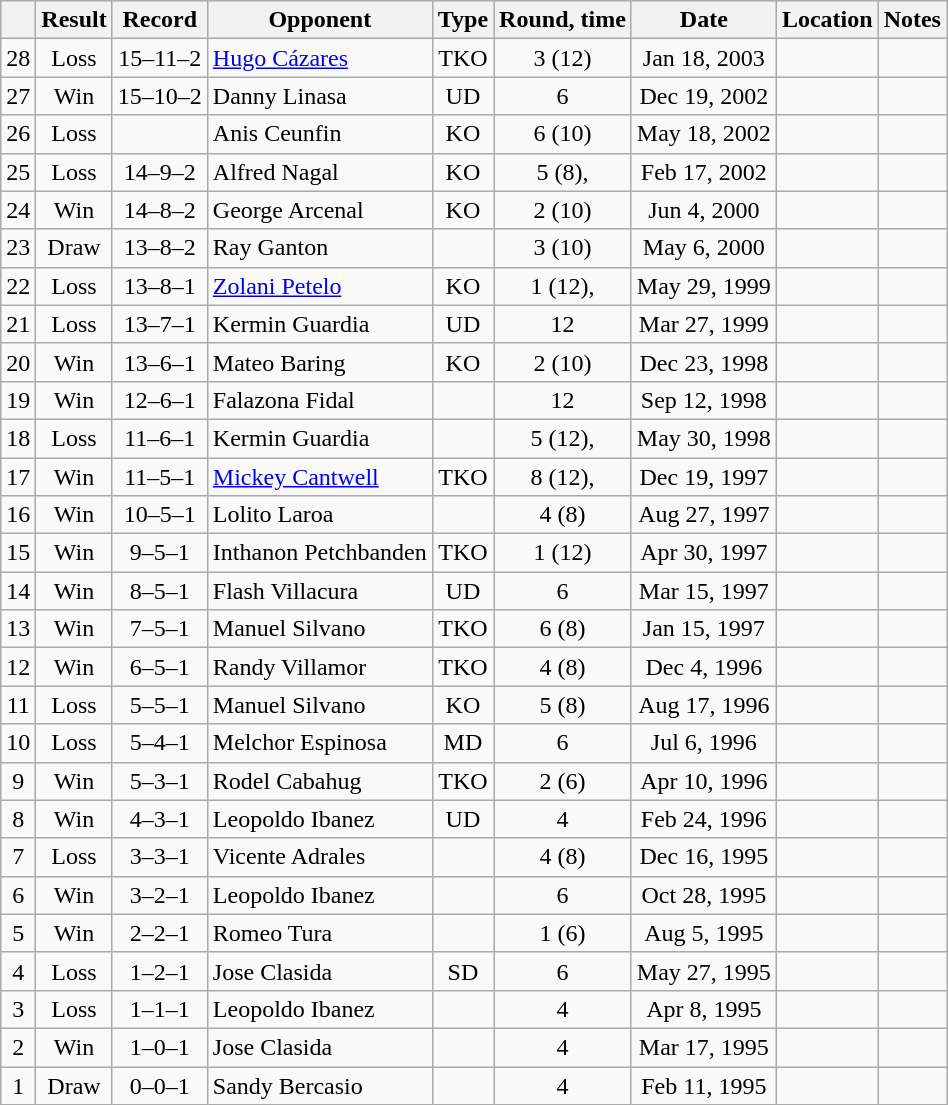<table class="wikitable" style="text-align:center">
<tr>
<th></th>
<th>Result</th>
<th>Record</th>
<th>Opponent</th>
<th>Type</th>
<th>Round, time</th>
<th>Date</th>
<th>Location</th>
<th>Notes</th>
</tr>
<tr>
<td>28</td>
<td>Loss</td>
<td>15–11–2</td>
<td align=left> <a href='#'>Hugo Cázares</a></td>
<td>TKO</td>
<td>3 (12)</td>
<td>Jan 18, 2003</td>
<td align=left> </td>
<td align=left></td>
</tr>
<tr>
<td>27</td>
<td>Win</td>
<td>15–10–2</td>
<td align=left> Danny Linasa</td>
<td>UD</td>
<td>6</td>
<td>Dec 19, 2002</td>
<td align=left> </td>
<td align=left></td>
</tr>
<tr>
<td>26</td>
<td>Loss</td>
<td></td>
<td align=left> Anis Ceunfin</td>
<td>KO</td>
<td>6 (10)</td>
<td>May 18, 2002</td>
<td align=left> </td>
<td align=left></td>
</tr>
<tr>
<td>25</td>
<td>Loss</td>
<td>14–9–2</td>
<td align=left> Alfred Nagal</td>
<td>KO</td>
<td>5 (8), </td>
<td>Feb 17, 2002</td>
<td align=left> </td>
<td align=left></td>
</tr>
<tr>
<td>24</td>
<td>Win</td>
<td>14–8–2</td>
<td align=left> George Arcenal</td>
<td>KO</td>
<td>2 (10)</td>
<td>Jun 4, 2000</td>
<td align=left> </td>
<td align=left></td>
</tr>
<tr>
<td>23</td>
<td>Draw</td>
<td>13–8–2</td>
<td align=left> Ray Ganton</td>
<td></td>
<td>3 (10)</td>
<td>May 6, 2000</td>
<td align=left> </td>
<td align=left></td>
</tr>
<tr>
<td>22</td>
<td>Loss</td>
<td>13–8–1</td>
<td align=left> <a href='#'>Zolani Petelo</a></td>
<td>KO</td>
<td>1 (12), </td>
<td>May 29, 1999</td>
<td align=left> </td>
<td align=left></td>
</tr>
<tr>
<td>21</td>
<td>Loss</td>
<td>13–7–1</td>
<td align=left> Kermin Guardia</td>
<td>UD</td>
<td>12</td>
<td>Mar 27, 1999</td>
<td align=left> </td>
<td align=left></td>
</tr>
<tr>
<td>20</td>
<td>Win</td>
<td>13–6–1</td>
<td align=left> Mateo Baring</td>
<td>KO</td>
<td>2 (10)</td>
<td>Dec 23, 1998</td>
<td align=left> </td>
<td align=left></td>
</tr>
<tr>
<td>19</td>
<td>Win</td>
<td>12–6–1</td>
<td align=left> Falazona Fidal</td>
<td></td>
<td>12</td>
<td>Sep 12, 1998</td>
<td align=left> </td>
<td align=left></td>
</tr>
<tr>
<td>18</td>
<td>Loss</td>
<td>11–6–1</td>
<td align=left> Kermin Guardia</td>
<td></td>
<td>5 (12), </td>
<td>May 30, 1998</td>
<td align=left> </td>
<td align=left></td>
</tr>
<tr>
<td>17</td>
<td>Win</td>
<td>11–5–1</td>
<td align=left> <a href='#'>Mickey Cantwell</a></td>
<td>TKO</td>
<td>8 (12), </td>
<td>Dec 19, 1997</td>
<td align=left> </td>
<td align=left></td>
</tr>
<tr>
<td>16</td>
<td>Win</td>
<td>10–5–1</td>
<td align=left> Lolito Laroa</td>
<td></td>
<td>4 (8)</td>
<td>Aug 27, 1997</td>
<td align=left> </td>
<td align=left></td>
</tr>
<tr>
<td>15</td>
<td>Win</td>
<td>9–5–1</td>
<td align=left> Inthanon Petchbanden</td>
<td>TKO</td>
<td>1 (12)</td>
<td>Apr 30, 1997</td>
<td align=left> </td>
<td align=left></td>
</tr>
<tr>
<td>14</td>
<td>Win</td>
<td>8–5–1</td>
<td align=left> Flash Villacura</td>
<td>UD</td>
<td>6</td>
<td>Mar 15, 1997</td>
<td align=left> </td>
<td align=left></td>
</tr>
<tr>
<td>13</td>
<td>Win</td>
<td>7–5–1</td>
<td align=left> Manuel Silvano</td>
<td>TKO</td>
<td>6 (8)</td>
<td>Jan 15, 1997</td>
<td align=left> </td>
<td align=left></td>
</tr>
<tr>
<td>12</td>
<td>Win</td>
<td>6–5–1</td>
<td align=left> Randy Villamor</td>
<td>TKO</td>
<td>4 (8)</td>
<td>Dec 4, 1996</td>
<td align=left> </td>
<td align=left></td>
</tr>
<tr>
<td>11</td>
<td>Loss</td>
<td>5–5–1</td>
<td align=left> Manuel Silvano</td>
<td>KO</td>
<td>5 (8)</td>
<td>Aug 17, 1996</td>
<td align=left> </td>
<td align=left></td>
</tr>
<tr>
<td>10</td>
<td>Loss</td>
<td>5–4–1</td>
<td align=left> Melchor Espinosa</td>
<td>MD</td>
<td>6</td>
<td>Jul 6, 1996</td>
<td align=left> </td>
<td align=left></td>
</tr>
<tr>
<td>9</td>
<td>Win</td>
<td>5–3–1</td>
<td align=left> Rodel Cabahug</td>
<td>TKO</td>
<td>2 (6)</td>
<td>Apr 10, 1996</td>
<td align=left> </td>
<td align=left></td>
</tr>
<tr>
<td>8</td>
<td>Win</td>
<td>4–3–1</td>
<td align=left> Leopoldo Ibanez</td>
<td>UD</td>
<td>4</td>
<td>Feb 24, 1996</td>
<td align=left> </td>
<td align=left></td>
</tr>
<tr>
<td>7</td>
<td>Loss</td>
<td>3–3–1</td>
<td align=left> Vicente Adrales</td>
<td></td>
<td>4 (8)</td>
<td>Dec 16, 1995</td>
<td align=left> </td>
<td align=left></td>
</tr>
<tr>
<td>6</td>
<td>Win</td>
<td>3–2–1</td>
<td align=left> Leopoldo Ibanez</td>
<td></td>
<td>6</td>
<td>Oct 28, 1995</td>
<td align=left> </td>
<td align=left></td>
</tr>
<tr>
<td>5</td>
<td>Win</td>
<td>2–2–1</td>
<td align=left> Romeo Tura</td>
<td></td>
<td>1 (6)</td>
<td>Aug 5, 1995</td>
<td align=left> </td>
<td align=left></td>
</tr>
<tr>
<td>4</td>
<td>Loss</td>
<td>1–2–1</td>
<td align=left> Jose Clasida</td>
<td>SD</td>
<td>6</td>
<td>May 27, 1995</td>
<td align=left> </td>
<td align=left></td>
</tr>
<tr>
<td>3</td>
<td>Loss</td>
<td>1–1–1</td>
<td align=left> Leopoldo Ibanez</td>
<td></td>
<td>4</td>
<td>Apr 8, 1995</td>
<td align=left> </td>
<td align=left></td>
</tr>
<tr>
<td>2</td>
<td>Win</td>
<td>1–0–1</td>
<td align=left> Jose Clasida</td>
<td></td>
<td>4</td>
<td>Mar 17, 1995</td>
<td align=left> </td>
<td align=left></td>
</tr>
<tr>
<td>1</td>
<td>Draw</td>
<td>0–0–1</td>
<td align=left> Sandy Bercasio</td>
<td></td>
<td>4</td>
<td>Feb 11, 1995</td>
<td align=left> </td>
<td align=left></td>
</tr>
</table>
